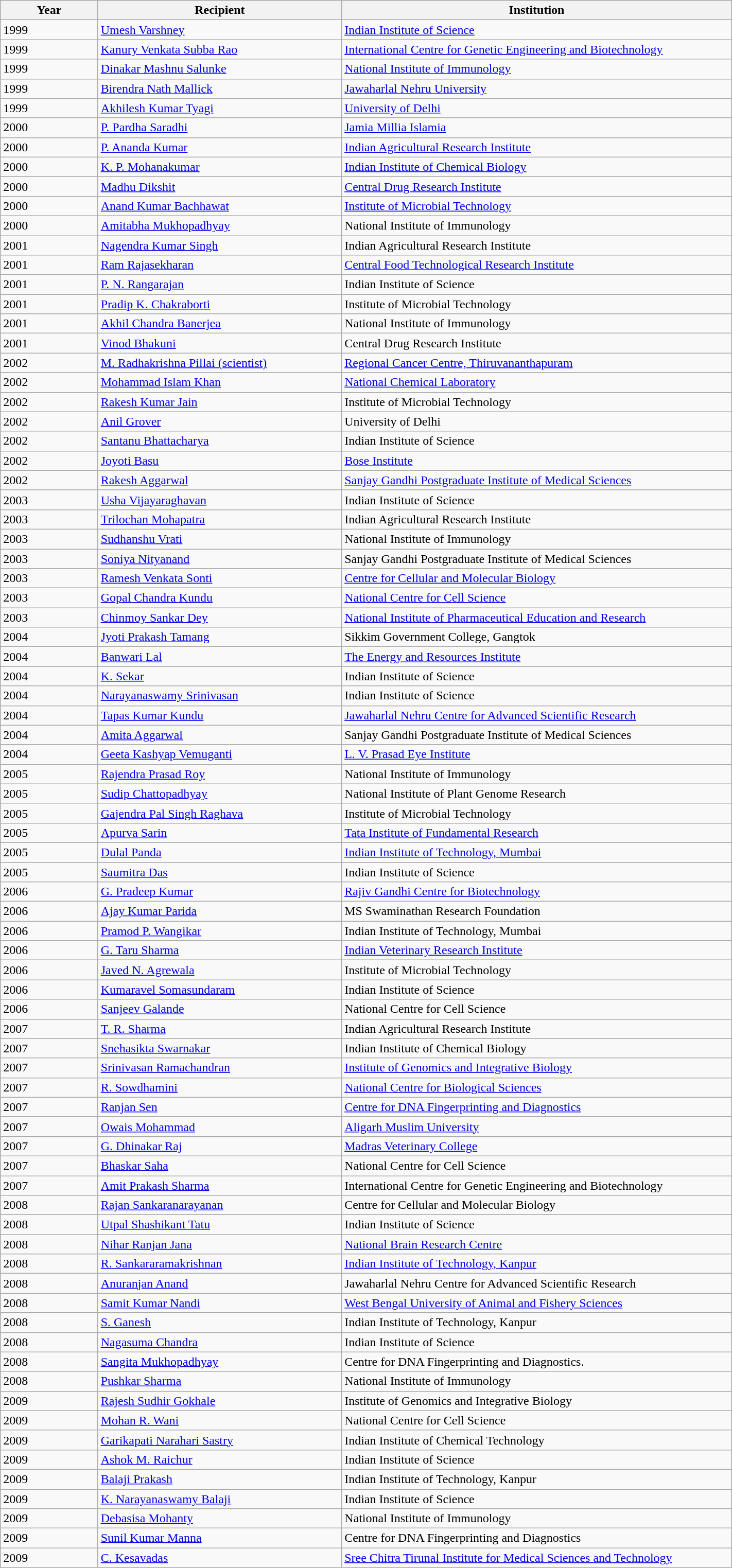<table class="wikitable plainrowheaders sortable" style="width:75%">
<tr>
<th scope="col" style="width:10%">Year</th>
<th scope="col" style="width:25%">Recipient</th>
<th scope="col" style="width:40%">Institution</th>
</tr>
<tr>
<td>1999</td>
<td><a href='#'>Umesh Varshney</a></td>
<td><a href='#'>Indian Institute of Science</a></td>
</tr>
<tr>
<td>1999</td>
<td><a href='#'>Kanury Venkata Subba Rao</a></td>
<td><a href='#'>International Centre for Genetic Engineering and Biotechnology</a></td>
</tr>
<tr>
<td>1999</td>
<td><a href='#'>Dinakar Mashnu Salunke</a></td>
<td><a href='#'>National Institute of Immunology</a></td>
</tr>
<tr>
<td>1999</td>
<td><a href='#'>Birendra Nath Mallick</a></td>
<td><a href='#'>Jawaharlal Nehru University</a></td>
</tr>
<tr>
<td>1999</td>
<td><a href='#'>Akhilesh Kumar Tyagi</a></td>
<td><a href='#'>University of Delhi</a></td>
</tr>
<tr>
<td>2000</td>
<td><a href='#'>P. Pardha Saradhi</a></td>
<td><a href='#'>Jamia Millia Islamia</a></td>
</tr>
<tr>
<td>2000</td>
<td><a href='#'>P. Ananda Kumar</a></td>
<td><a href='#'>Indian Agricultural Research Institute</a></td>
</tr>
<tr>
<td>2000</td>
<td><a href='#'>K. P. Mohanakumar</a></td>
<td><a href='#'>Indian Institute of Chemical Biology</a></td>
</tr>
<tr>
<td>2000</td>
<td><a href='#'>Madhu Dikshit</a></td>
<td><a href='#'>Central Drug Research Institute</a></td>
</tr>
<tr>
<td>2000</td>
<td><a href='#'>Anand Kumar Bachhawat</a></td>
<td><a href='#'>Institute of Microbial Technology</a></td>
</tr>
<tr>
<td>2000</td>
<td><a href='#'>Amitabha Mukhopadhyay</a></td>
<td>National Institute of Immunology</td>
</tr>
<tr>
<td>2001</td>
<td><a href='#'>Nagendra Kumar Singh</a></td>
<td>Indian Agricultural Research Institute</td>
</tr>
<tr>
<td>2001</td>
<td><a href='#'>Ram Rajasekharan</a></td>
<td><a href='#'>Central Food Technological Research Institute</a></td>
</tr>
<tr>
<td>2001</td>
<td><a href='#'>P. N. Rangarajan</a></td>
<td>Indian Institute of Science</td>
</tr>
<tr>
<td>2001</td>
<td><a href='#'>Pradip K. Chakraborti</a></td>
<td>Institute of Microbial Technology</td>
</tr>
<tr>
<td>2001</td>
<td><a href='#'>Akhil Chandra Banerjea</a></td>
<td>National Institute of Immunology</td>
</tr>
<tr>
<td>2001</td>
<td><a href='#'>Vinod Bhakuni</a></td>
<td>Central Drug Research Institute</td>
</tr>
<tr>
<td>2002</td>
<td><a href='#'>M. Radhakrishna Pillai (scientist)</a></td>
<td><a href='#'>Regional Cancer Centre, Thiruvananthapuram</a></td>
</tr>
<tr>
<td>2002</td>
<td><a href='#'>Mohammad Islam Khan</a></td>
<td><a href='#'>National Chemical Laboratory</a></td>
</tr>
<tr>
<td>2002</td>
<td><a href='#'>Rakesh Kumar Jain</a></td>
<td>Institute of Microbial Technology</td>
</tr>
<tr>
<td>2002</td>
<td><a href='#'>Anil Grover</a></td>
<td>University of Delhi</td>
</tr>
<tr>
<td>2002</td>
<td><a href='#'>Santanu Bhattacharya</a></td>
<td>Indian Institute of Science</td>
</tr>
<tr>
<td>2002</td>
<td><a href='#'>Joyoti Basu</a></td>
<td><a href='#'>Bose Institute</a></td>
</tr>
<tr>
<td>2002</td>
<td><a href='#'>Rakesh Aggarwal</a></td>
<td><a href='#'>Sanjay Gandhi Postgraduate Institute of Medical Sciences</a></td>
</tr>
<tr>
<td>2003</td>
<td><a href='#'>Usha Vijayaraghavan</a></td>
<td>Indian Institute of Science</td>
</tr>
<tr>
<td>2003</td>
<td><a href='#'>Trilochan Mohapatra</a></td>
<td>Indian Agricultural Research Institute</td>
</tr>
<tr>
<td>2003</td>
<td><a href='#'>Sudhanshu Vrati</a></td>
<td>National Institute of Immunology</td>
</tr>
<tr>
<td>2003</td>
<td><a href='#'>Soniya Nityanand</a></td>
<td>Sanjay Gandhi Postgraduate Institute of Medical Sciences</td>
</tr>
<tr>
<td>2003</td>
<td><a href='#'>Ramesh Venkata Sonti</a></td>
<td><a href='#'>Centre for Cellular and Molecular Biology</a></td>
</tr>
<tr>
<td>2003</td>
<td><a href='#'>Gopal Chandra Kundu</a></td>
<td><a href='#'>National Centre for Cell Science</a></td>
</tr>
<tr>
<td>2003</td>
<td><a href='#'>Chinmoy Sankar Dey</a></td>
<td><a href='#'>National Institute of Pharmaceutical Education and Research</a></td>
</tr>
<tr>
<td>2004</td>
<td><a href='#'>Jyoti Prakash Tamang</a></td>
<td>Sikkim Government College, Gangtok</td>
</tr>
<tr>
<td>2004</td>
<td><a href='#'>Banwari Lal</a></td>
<td><a href='#'>The Energy and Resources Institute</a></td>
</tr>
<tr>
<td>2004</td>
<td><a href='#'>K. Sekar</a></td>
<td>Indian Institute of Science</td>
</tr>
<tr>
<td>2004</td>
<td><a href='#'>Narayanaswamy Srinivasan</a></td>
<td>Indian Institute of Science</td>
</tr>
<tr>
<td>2004</td>
<td><a href='#'>Tapas Kumar Kundu</a></td>
<td><a href='#'>Jawaharlal Nehru Centre for Advanced Scientific Research</a></td>
</tr>
<tr>
<td>2004</td>
<td><a href='#'>Amita Aggarwal</a></td>
<td>Sanjay Gandhi Postgraduate Institute of Medical Sciences</td>
</tr>
<tr>
<td>2004</td>
<td><a href='#'>Geeta Kashyap Vemuganti</a></td>
<td><a href='#'>L. V. Prasad Eye Institute</a></td>
</tr>
<tr>
<td>2005</td>
<td><a href='#'>Rajendra Prasad Roy</a></td>
<td>National Institute of Immunology</td>
</tr>
<tr>
<td>2005</td>
<td><a href='#'>Sudip Chattopadhyay</a></td>
<td>National Institute of Plant Genome Research</td>
</tr>
<tr>
<td>2005</td>
<td><a href='#'>Gajendra Pal Singh Raghava</a></td>
<td>Institute of Microbial Technology</td>
</tr>
<tr>
<td>2005</td>
<td><a href='#'>Apurva Sarin</a></td>
<td><a href='#'>Tata Institute of Fundamental Research</a></td>
</tr>
<tr>
<td>2005</td>
<td><a href='#'>Dulal Panda</a></td>
<td><a href='#'>Indian Institute of Technology, Mumbai</a></td>
</tr>
<tr>
<td>2005</td>
<td><a href='#'>Saumitra Das</a></td>
<td>Indian Institute of Science</td>
</tr>
<tr>
<td>2006</td>
<td><a href='#'>G. Pradeep Kumar</a></td>
<td><a href='#'>Rajiv Gandhi Centre for Biotechnology</a></td>
</tr>
<tr>
<td>2006</td>
<td><a href='#'>Ajay Kumar Parida</a></td>
<td>MS Swaminathan Research Foundation</td>
</tr>
<tr>
<td>2006</td>
<td><a href='#'>Pramod P. Wangikar</a></td>
<td>Indian Institute of Technology, Mumbai</td>
</tr>
<tr>
<td>2006</td>
<td><a href='#'>G. Taru Sharma</a></td>
<td><a href='#'>Indian Veterinary Research Institute</a></td>
</tr>
<tr>
<td>2006</td>
<td><a href='#'>Javed N. Agrewala</a></td>
<td>Institute of Microbial Technology</td>
</tr>
<tr>
<td>2006</td>
<td><a href='#'>Kumaravel Somasundaram</a></td>
<td>Indian Institute of Science</td>
</tr>
<tr>
<td>2006</td>
<td><a href='#'>Sanjeev Galande</a></td>
<td>National Centre for Cell Science</td>
</tr>
<tr>
<td>2007</td>
<td><a href='#'>T. R. Sharma</a></td>
<td>Indian Agricultural Research Institute</td>
</tr>
<tr>
<td>2007</td>
<td><a href='#'>Snehasikta Swarnakar</a></td>
<td>Indian Institute of Chemical Biology</td>
</tr>
<tr>
<td>2007</td>
<td><a href='#'>Srinivasan Ramachandran</a></td>
<td><a href='#'>Institute of Genomics and Integrative Biology</a></td>
</tr>
<tr>
<td>2007</td>
<td><a href='#'>R. Sowdhamini</a></td>
<td><a href='#'>National Centre for Biological Sciences</a></td>
</tr>
<tr>
<td>2007</td>
<td><a href='#'>Ranjan Sen</a></td>
<td><a href='#'>Centre for DNA Fingerprinting and Diagnostics</a></td>
</tr>
<tr>
<td>2007</td>
<td><a href='#'>Owais Mohammad</a></td>
<td><a href='#'>Aligarh Muslim University</a></td>
</tr>
<tr>
<td>2007</td>
<td><a href='#'>G. Dhinakar Raj</a></td>
<td><a href='#'>Madras Veterinary College</a></td>
</tr>
<tr>
<td>2007</td>
<td><a href='#'>Bhaskar Saha</a></td>
<td>National Centre for Cell Science</td>
</tr>
<tr>
<td>2007</td>
<td><a href='#'>Amit Prakash Sharma</a></td>
<td>International Centre for Genetic Engineering and Biotechnology</td>
</tr>
<tr>
<td>2008</td>
<td><a href='#'>Rajan Sankaranarayanan</a></td>
<td>Centre for Cellular and Molecular Biology</td>
</tr>
<tr>
<td>2008</td>
<td><a href='#'>Utpal Shashikant Tatu</a></td>
<td>Indian Institute of Science</td>
</tr>
<tr>
<td>2008</td>
<td><a href='#'>Nihar Ranjan Jana</a></td>
<td><a href='#'>National Brain Research Centre</a></td>
</tr>
<tr>
<td>2008</td>
<td><a href='#'>R. Sankararamakrishnan</a></td>
<td><a href='#'>Indian Institute of Technology, Kanpur</a></td>
</tr>
<tr>
<td>2008</td>
<td><a href='#'>Anuranjan Anand</a></td>
<td>Jawaharlal Nehru Centre for Advanced Scientific Research</td>
</tr>
<tr>
<td>2008</td>
<td><a href='#'>Samit Kumar Nandi</a></td>
<td><a href='#'>West Bengal University of Animal and Fishery Sciences</a></td>
</tr>
<tr>
<td>2008</td>
<td><a href='#'>S. Ganesh</a></td>
<td>Indian Institute of Technology, Kanpur</td>
</tr>
<tr>
<td>2008</td>
<td><a href='#'>Nagasuma Chandra</a></td>
<td>Indian Institute of Science</td>
</tr>
<tr>
<td>2008</td>
<td><a href='#'>Sangita Mukhopadhyay</a></td>
<td>Centre for DNA Fingerprinting and Diagnostics.</td>
</tr>
<tr>
<td>2008</td>
<td><a href='#'>Pushkar Sharma</a></td>
<td>National Institute of Immunology</td>
</tr>
<tr>
<td>2009</td>
<td><a href='#'>Rajesh Sudhir Gokhale</a></td>
<td>Institute of Genomics and Integrative Biology</td>
</tr>
<tr>
<td>2009</td>
<td><a href='#'>Mohan R. Wani</a></td>
<td>National Centre for Cell Science</td>
</tr>
<tr>
<td>2009</td>
<td><a href='#'>Garikapati Narahari Sastry</a></td>
<td>Indian Institute of Chemical Technology</td>
</tr>
<tr>
<td>2009</td>
<td><a href='#'>Ashok M. Raichur</a></td>
<td>Indian Institute of Science</td>
</tr>
<tr>
<td>2009</td>
<td><a href='#'>Balaji Prakash</a></td>
<td>Indian Institute of Technology, Kanpur</td>
</tr>
<tr>
<td>2009</td>
<td><a href='#'>K. Narayanaswamy Balaji</a></td>
<td>Indian Institute of Science</td>
</tr>
<tr>
<td>2009</td>
<td><a href='#'>Debasisa Mohanty</a></td>
<td>National Institute of Immunology</td>
</tr>
<tr>
<td>2009</td>
<td><a href='#'>Sunil Kumar Manna</a></td>
<td>Centre for DNA Fingerprinting and Diagnostics</td>
</tr>
<tr>
<td>2009</td>
<td><a href='#'>C. Kesavadas</a></td>
<td><a href='#'>Sree Chitra Tirunal Institute for Medical Sciences and Technology</a></td>
</tr>
</table>
